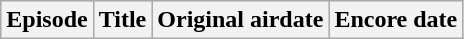<table class="wikitable plainrowheaders">
<tr bgcolor="#CCCCCC">
<th>Episode</th>
<th>Title</th>
<th>Original airdate</th>
<th>Encore date<br>


</th>
</tr>
</table>
